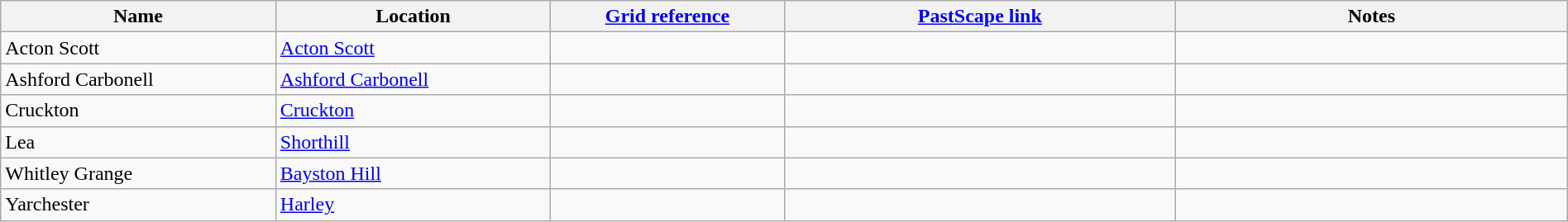<table class="wikitable sortable" border="1" style="width: 100%">
<tr>
<th scope="col">Name</th>
<th scope="col">Location</th>
<th scope="col"><a href='#'>Grid reference</a></th>
<th scope="col" class="unsortable" width="25%"><a href='#'>PastScape link</a></th>
<th scope="col" class="unsortable" width="25%">Notes</th>
</tr>
<tr>
<td>Acton Scott</td>
<td><a href='#'>Acton Scott</a></td>
<td></td>
<td></td>
<td></td>
</tr>
<tr>
<td>Ashford Carbonell</td>
<td><a href='#'>Ashford Carbonell</a></td>
<td></td>
<td></td>
<td></td>
</tr>
<tr>
<td>Cruckton</td>
<td><a href='#'>Cruckton</a></td>
<td></td>
<td></td>
<td></td>
</tr>
<tr>
<td>Lea</td>
<td><a href='#'>Shorthill</a></td>
<td></td>
<td></td>
<td></td>
</tr>
<tr>
<td>Whitley Grange</td>
<td><a href='#'>Bayston Hill</a></td>
<td></td>
<td></td>
<td></td>
</tr>
<tr>
<td>Yarchester</td>
<td><a href='#'>Harley</a></td>
<td></td>
<td></td>
<td></td>
</tr>
</table>
